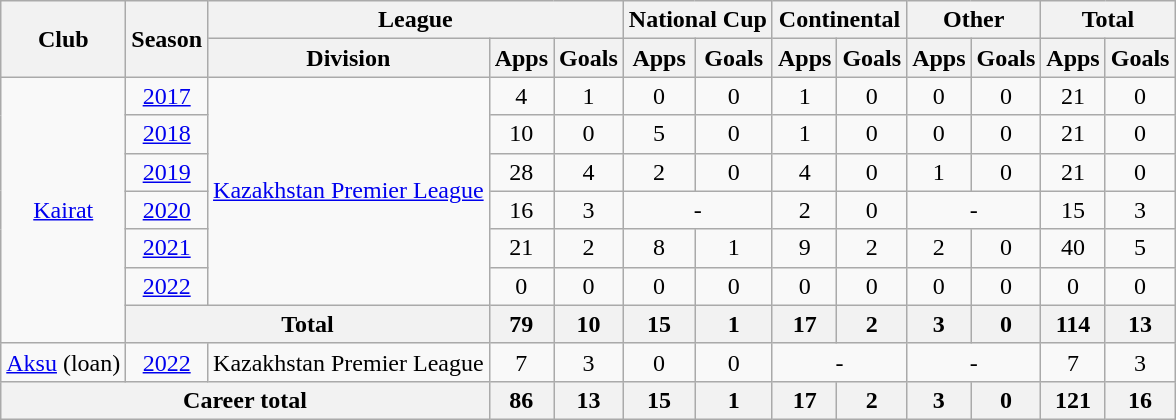<table class="wikitable" style="text-align: center;">
<tr>
<th rowspan="2">Club</th>
<th rowspan="2">Season</th>
<th colspan="3">League</th>
<th colspan="2">National Cup</th>
<th colspan="2">Continental</th>
<th colspan="2">Other</th>
<th colspan="2">Total</th>
</tr>
<tr>
<th>Division</th>
<th>Apps</th>
<th>Goals</th>
<th>Apps</th>
<th>Goals</th>
<th>Apps</th>
<th>Goals</th>
<th>Apps</th>
<th>Goals</th>
<th>Apps</th>
<th>Goals</th>
</tr>
<tr>
<td rowspan="7" valign="center"><a href='#'>Kairat</a></td>
<td><a href='#'>2017</a></td>
<td rowspan="6" valign="center"><a href='#'>Kazakhstan Premier League</a></td>
<td>4</td>
<td>1</td>
<td>0</td>
<td>0</td>
<td>1</td>
<td>0</td>
<td>0</td>
<td>0</td>
<td>21</td>
<td>0</td>
</tr>
<tr>
<td><a href='#'>2018</a></td>
<td>10</td>
<td>0</td>
<td>5</td>
<td>0</td>
<td>1</td>
<td>0</td>
<td>0</td>
<td>0</td>
<td>21</td>
<td>0</td>
</tr>
<tr>
<td><a href='#'>2019</a></td>
<td>28</td>
<td>4</td>
<td>2</td>
<td>0</td>
<td>4</td>
<td>0</td>
<td>1</td>
<td>0</td>
<td>21</td>
<td>0</td>
</tr>
<tr>
<td><a href='#'>2020</a></td>
<td>16</td>
<td>3</td>
<td colspan="2">-</td>
<td>2</td>
<td>0</td>
<td colspan="2">-</td>
<td>15</td>
<td>3</td>
</tr>
<tr>
<td><a href='#'>2021</a></td>
<td>21</td>
<td>2</td>
<td>8</td>
<td>1</td>
<td>9</td>
<td>2</td>
<td>2</td>
<td>0</td>
<td>40</td>
<td>5</td>
</tr>
<tr>
<td><a href='#'>2022</a></td>
<td>0</td>
<td>0</td>
<td>0</td>
<td>0</td>
<td>0</td>
<td>0</td>
<td>0</td>
<td>0</td>
<td>0</td>
<td>0</td>
</tr>
<tr>
<th colspan="2">Total</th>
<th>79</th>
<th>10</th>
<th>15</th>
<th>1</th>
<th>17</th>
<th>2</th>
<th>3</th>
<th>0</th>
<th>114</th>
<th>13</th>
</tr>
<tr>
<td rowspan="1" valign="center"><a href='#'>Aksu</a> (loan)</td>
<td><a href='#'>2022</a></td>
<td>Kazakhstan Premier League</td>
<td>7</td>
<td>3</td>
<td>0</td>
<td>0</td>
<td colspan="2">-</td>
<td colspan="2">-</td>
<td>7</td>
<td>3</td>
</tr>
<tr>
<th colspan="3">Career total</th>
<th>86</th>
<th>13</th>
<th>15</th>
<th>1</th>
<th>17</th>
<th>2</th>
<th>3</th>
<th>0</th>
<th>121</th>
<th>16</th>
</tr>
</table>
